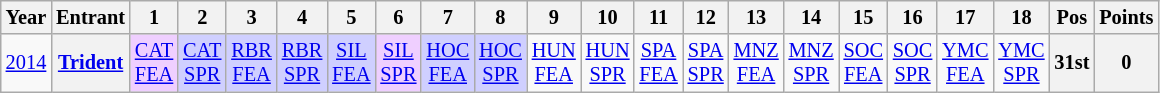<table class="wikitable" style="text-align:center; font-size:85%">
<tr>
<th>Year</th>
<th>Entrant</th>
<th>1</th>
<th>2</th>
<th>3</th>
<th>4</th>
<th>5</th>
<th>6</th>
<th>7</th>
<th>8</th>
<th>9</th>
<th>10</th>
<th>11</th>
<th>12</th>
<th>13</th>
<th>14</th>
<th>15</th>
<th>16</th>
<th>17</th>
<th>18</th>
<th>Pos</th>
<th>Points</th>
</tr>
<tr>
<td><a href='#'>2014</a></td>
<th><a href='#'>Trident</a></th>
<td style="background:#EFCFFF;"><a href='#'>CAT<br>FEA</a><br></td>
<td style="background:#CFCFFF;"><a href='#'>CAT<br>SPR</a><br></td>
<td style="background:#CFCFFF;"><a href='#'>RBR<br>FEA</a><br></td>
<td style="background:#CFCFFF;"><a href='#'>RBR<br>SPR</a><br></td>
<td style="background:#CFCFFF;"><a href='#'>SIL<br>FEA</a><br></td>
<td style="background:#EFCFFF;"><a href='#'>SIL<br>SPR</a><br></td>
<td style="background:#CFCFFF;"><a href='#'>HOC<br>FEA</a><br></td>
<td style="background:#CFCFFF;"><a href='#'>HOC<br>SPR</a><br></td>
<td><a href='#'>HUN<br>FEA</a></td>
<td><a href='#'>HUN<br>SPR</a></td>
<td><a href='#'>SPA<br>FEA</a></td>
<td><a href='#'>SPA<br>SPR</a></td>
<td><a href='#'>MNZ<br>FEA</a></td>
<td><a href='#'>MNZ<br>SPR</a></td>
<td><a href='#'>SOC<br>FEA</a></td>
<td><a href='#'>SOC<br>SPR</a></td>
<td><a href='#'>YMC<br>FEA</a></td>
<td><a href='#'>YMC<br>SPR</a></td>
<th>31st</th>
<th>0</th>
</tr>
</table>
